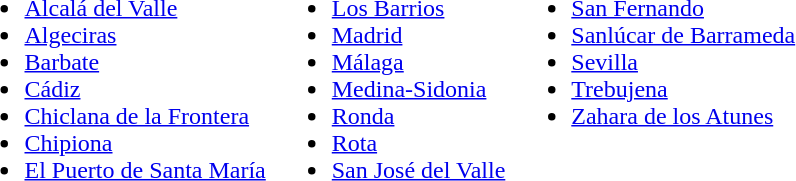<table>
<tr>
<td valign="top"><br><ul><li><a href='#'>Alcalá del Valle</a></li><li><a href='#'>Algeciras</a></li><li><a href='#'>Barbate</a></li><li><a href='#'>Cádiz</a></li><li><a href='#'>Chiclana de la Frontera</a></li><li><a href='#'>Chipiona</a></li><li><a href='#'>El Puerto de Santa María</a></li></ul></td>
<td valign="top"><br><ul><li><a href='#'>Los Barrios</a></li><li><a href='#'>Madrid</a></li><li><a href='#'>Málaga</a></li><li><a href='#'>Medina-Sidonia</a></li><li><a href='#'>Ronda</a></li><li><a href='#'>Rota</a></li><li><a href='#'>San José del Valle</a></li></ul></td>
<td valign="top"><br><ul><li><a href='#'>San Fernando</a></li><li><a href='#'>Sanlúcar de Barrameda</a></li><li><a href='#'>Sevilla</a></li><li><a href='#'>Trebujena</a></li><li><a href='#'>Zahara de los Atunes</a></li></ul></td>
</tr>
</table>
